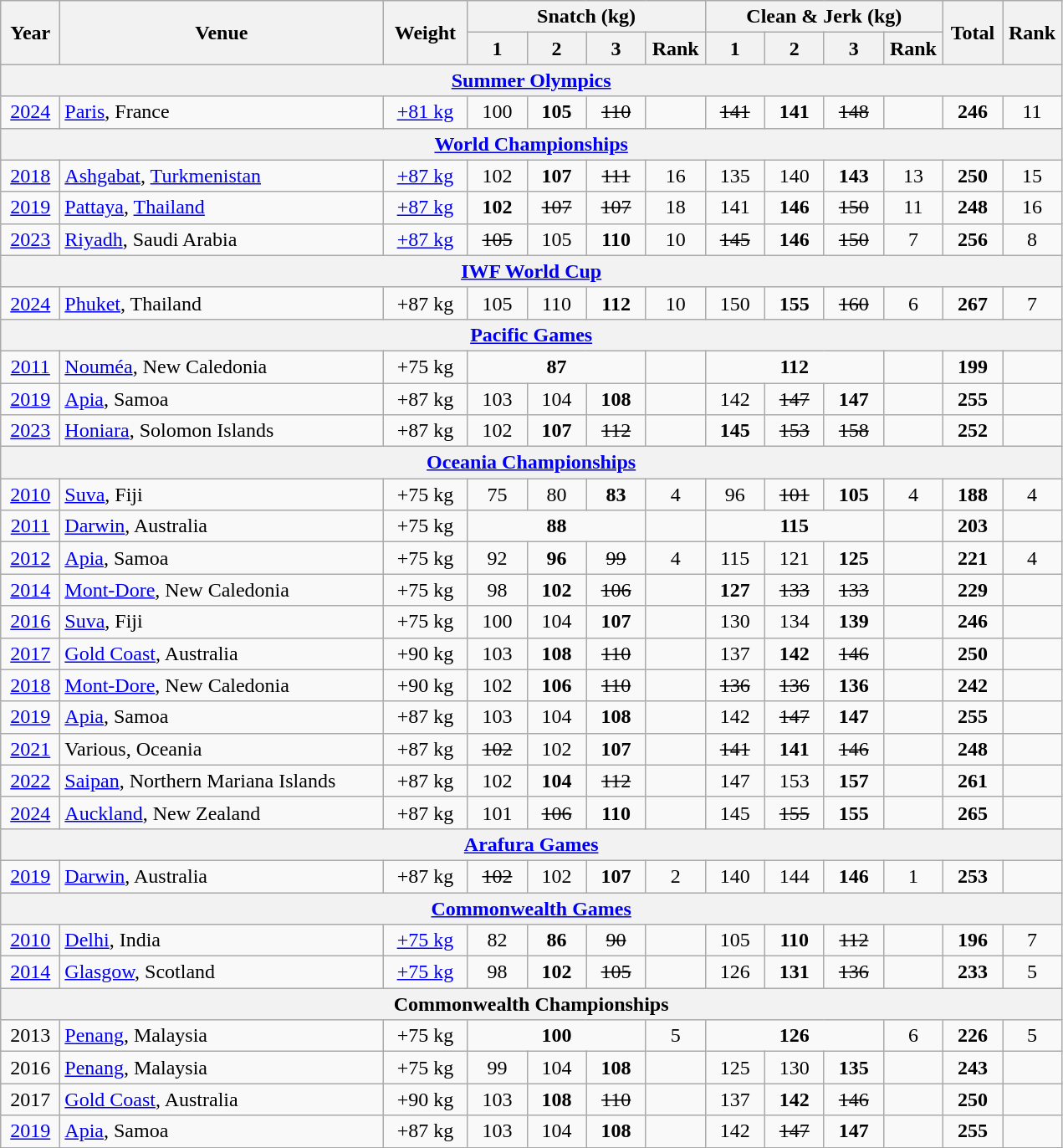<table class = "wikitable" style="text-align:center;">
<tr>
<th rowspan=2 width=40>Year</th>
<th rowspan=2 width=250>Venue</th>
<th rowspan=2 width=60>Weight</th>
<th colspan=4>Snatch (kg)</th>
<th colspan=4>Clean & Jerk (kg)</th>
<th rowspan=2 width=40>Total</th>
<th rowspan=2 width=40>Rank</th>
</tr>
<tr>
<th width=40>1</th>
<th width=40>2</th>
<th width=40>3</th>
<th width=40>Rank</th>
<th width=40>1</th>
<th width=40>2</th>
<th width=40>3</th>
<th width=40>Rank</th>
</tr>
<tr>
<th colspan=13><a href='#'>Summer Olympics</a></th>
</tr>
<tr>
<td><a href='#'>2024</a></td>
<td align=left><a href='#'>Paris</a>, France</td>
<td><a href='#'>+81 kg</a></td>
<td>100</td>
<td><strong>105</strong></td>
<td><s>110</s></td>
<td></td>
<td><s>141</s></td>
<td><strong>141</strong></td>
<td><s>148</s></td>
<td></td>
<td><strong>246</strong></td>
<td>11</td>
</tr>
<tr>
<th colspan=13><a href='#'>World Championships</a></th>
</tr>
<tr>
<td><a href='#'>2018</a></td>
<td align="left"><a href='#'>Ashgabat</a>, <a href='#'>Turkmenistan</a></td>
<td><a href='#'>+87 kg</a></td>
<td>102</td>
<td><strong>107</strong></td>
<td><s>111</s></td>
<td>16</td>
<td>135</td>
<td>140</td>
<td><strong>143</strong></td>
<td>13</td>
<td><strong>250</strong></td>
<td>15</td>
</tr>
<tr>
<td><a href='#'>2019</a></td>
<td align="left"><a href='#'>Pattaya</a>, <a href='#'>Thailand</a></td>
<td><a href='#'>+87 kg</a></td>
<td><strong>102</strong></td>
<td><s>107</s></td>
<td><s>107</s></td>
<td>18</td>
<td>141</td>
<td><strong>146</strong></td>
<td><s>150</s></td>
<td>11</td>
<td><strong>248</strong></td>
<td>16</td>
</tr>
<tr>
<td><a href='#'>2023</a></td>
<td align=left><a href='#'>Riyadh</a>, Saudi Arabia</td>
<td><a href='#'>+87 kg</a></td>
<td><s>105</s></td>
<td>105</td>
<td><strong>110</strong></td>
<td>10</td>
<td><s>145</s></td>
<td><strong>146</strong></td>
<td><s>150</s></td>
<td>7</td>
<td><strong>256</strong></td>
<td>8</td>
</tr>
<tr>
<th colspan=13><a href='#'>IWF World Cup</a></th>
</tr>
<tr>
<td><a href='#'>2024</a></td>
<td align=left><a href='#'>Phuket</a>, Thailand</td>
<td>+87 kg</td>
<td>105</td>
<td>110</td>
<td><strong>112</strong></td>
<td>10</td>
<td>150</td>
<td><strong>155 </strong></td>
<td><s>160</s></td>
<td>6</td>
<td><strong>267</strong></td>
<td>7</td>
</tr>
<tr>
<th colspan=13><a href='#'>Pacific Games</a></th>
</tr>
<tr>
<td><a href='#'>2011</a></td>
<td align=left><a href='#'>Nouméa</a>, New Caledonia</td>
<td>+75 kg</td>
<td colspan=3><strong>87</strong></td>
<td><strong></strong></td>
<td colspan=3><strong>112</strong></td>
<td><strong></strong></td>
<td><strong>199</strong></td>
<td><strong></strong></td>
</tr>
<tr>
<td><a href='#'>2019</a></td>
<td align=left><a href='#'>Apia</a>, Samoa</td>
<td>+87 kg</td>
<td>103</td>
<td>104</td>
<td><strong>108</strong></td>
<td><strong></strong></td>
<td>142</td>
<td><s>147</s></td>
<td><strong>147</strong></td>
<td><strong></strong></td>
<td><strong>255</strong></td>
<td><strong></strong></td>
</tr>
<tr>
<td><a href='#'>2023</a></td>
<td align=left><a href='#'>Honiara</a>, Solomon Islands</td>
<td>+87 kg</td>
<td>102</td>
<td><strong>107</strong></td>
<td><s>112</s></td>
<td></td>
<td><strong>145</strong></td>
<td><s>153</s></td>
<td><s>158</s></td>
<td></td>
<td><strong>252</strong></td>
<td></td>
</tr>
<tr>
<th colspan=13><a href='#'>Oceania Championships</a></th>
</tr>
<tr>
<td><a href='#'>2010</a></td>
<td align="left"><a href='#'>Suva</a>, Fiji</td>
<td>+75 kg</td>
<td>75</td>
<td>80</td>
<td><strong>83</strong></td>
<td>4</td>
<td>96</td>
<td><s>101</s></td>
<td><strong>105</strong></td>
<td>4</td>
<td><strong>188</strong></td>
<td>4</td>
</tr>
<tr>
<td><a href='#'>2011</a></td>
<td align="left"><a href='#'>Darwin</a>, Australia</td>
<td>+75 kg</td>
<td colspan=3><strong>88</strong></td>
<td></td>
<td colspan=3><strong>115</strong></td>
<td></td>
<td><strong>203</strong></td>
<td></td>
</tr>
<tr>
<td><a href='#'>2012</a></td>
<td align="left"><a href='#'>Apia</a>, Samoa</td>
<td>+75 kg</td>
<td>92</td>
<td><strong>96</strong></td>
<td><s>99</s></td>
<td>4</td>
<td>115</td>
<td>121</td>
<td><strong>125</strong></td>
<td></td>
<td><strong>221</strong></td>
<td>4</td>
</tr>
<tr>
<td><a href='#'>2014</a></td>
<td align="left"><a href='#'>Mont-Dore</a>, New Caledonia</td>
<td>+75 kg</td>
<td>98</td>
<td><strong>102</strong></td>
<td><s>106</s></td>
<td></td>
<td><strong>127</strong></td>
<td><s>133</s></td>
<td><s>133</s></td>
<td></td>
<td><strong>229</strong></td>
<td><strong></strong></td>
</tr>
<tr>
<td><a href='#'>2016</a></td>
<td align="left"><a href='#'>Suva</a>, Fiji</td>
<td>+75 kg</td>
<td>100</td>
<td>104</td>
<td><strong>107</strong></td>
<td></td>
<td>130</td>
<td>134</td>
<td><strong>139</strong></td>
<td></td>
<td><strong>246</strong></td>
<td><strong></strong></td>
</tr>
<tr>
<td><a href='#'>2017</a></td>
<td align="left"><a href='#'>Gold Coast</a>, Australia</td>
<td>+90 kg</td>
<td>103</td>
<td><strong>108</strong></td>
<td><s>110</s></td>
<td></td>
<td>137</td>
<td><strong>142</strong></td>
<td><s>146</s></td>
<td></td>
<td><strong>250</strong></td>
<td><strong></strong></td>
</tr>
<tr>
<td><a href='#'>2018</a></td>
<td align="left"><a href='#'>Mont-Dore</a>, New Caledonia</td>
<td>+90 kg</td>
<td>102</td>
<td><strong>106</strong></td>
<td><s>110</s></td>
<td></td>
<td><s>136</s></td>
<td><s>136</s></td>
<td><strong>136</strong></td>
<td></td>
<td><strong>242</strong></td>
<td><strong></strong></td>
</tr>
<tr>
<td><a href='#'>2019</a></td>
<td align="left"><a href='#'>Apia</a>, Samoa</td>
<td>+87 kg</td>
<td>103</td>
<td>104</td>
<td><strong>108</strong></td>
<td></td>
<td>142</td>
<td><s>147</s></td>
<td><strong>147</strong></td>
<td></td>
<td><strong>255</strong></td>
<td><strong></strong></td>
</tr>
<tr>
<td><a href='#'>2021</a></td>
<td align=left>Various, Oceania</td>
<td>+87 kg</td>
<td><s>102</s></td>
<td>102</td>
<td><strong>107</strong></td>
<td></td>
<td><s>141</s></td>
<td><strong>141</strong></td>
<td><s>146</s></td>
<td></td>
<td><strong>248</strong></td>
<td></td>
</tr>
<tr>
<td><a href='#'>2022</a></td>
<td align=left><a href='#'>Saipan</a>, Northern Mariana Islands</td>
<td>+87 kg</td>
<td>102</td>
<td><strong>104</strong></td>
<td><s>112</s></td>
<td></td>
<td>147</td>
<td>153</td>
<td><strong>157</strong></td>
<td></td>
<td><strong>261</strong></td>
<td></td>
</tr>
<tr>
<td><a href='#'>2024</a></td>
<td align=left><a href='#'>Auckland</a>, New Zealand</td>
<td>+87 kg</td>
<td>101</td>
<td><s>106</s></td>
<td><strong>110</strong></td>
<td></td>
<td>145</td>
<td><s>155</s></td>
<td><strong>155</strong></td>
<td></td>
<td><strong>265</strong></td>
<td></td>
</tr>
<tr>
<th colspan=13><a href='#'>Arafura Games</a></th>
</tr>
<tr>
<td><a href='#'>2019</a></td>
<td align=left><a href='#'>Darwin</a>, Australia</td>
<td>+87 kg</td>
<td><s>102</s></td>
<td>102</td>
<td><strong>107</strong></td>
<td>2</td>
<td>140</td>
<td>144</td>
<td><strong>146</strong></td>
<td>1</td>
<td><strong>253</strong></td>
<td><strong></strong></td>
</tr>
<tr>
<th colspan=13><a href='#'>Commonwealth Games</a></th>
</tr>
<tr>
<td><a href='#'>2010</a></td>
<td align=left><a href='#'>Delhi</a>, India</td>
<td><a href='#'>+75 kg</a></td>
<td>82</td>
<td><strong>86</strong></td>
<td><s>90</s></td>
<td></td>
<td>105</td>
<td><strong>110</strong></td>
<td><s>112</s></td>
<td></td>
<td><strong>196</strong></td>
<td>7</td>
</tr>
<tr>
<td><a href='#'>2014</a></td>
<td align=left><a href='#'>Glasgow</a>, Scotland</td>
<td><a href='#'>+75 kg</a></td>
<td>98</td>
<td><strong>102</strong></td>
<td><s>105</s></td>
<td></td>
<td>126</td>
<td><strong>131</strong></td>
<td><s>136</s></td>
<td></td>
<td><strong>233</strong></td>
<td>5</td>
</tr>
<tr>
<th colspan=13>Commonwealth Championships</th>
</tr>
<tr>
<td>2013</td>
<td align="left"><a href='#'>Penang</a>, Malaysia</td>
<td>+75 kg</td>
<td colspan=3><strong>100</strong></td>
<td>5</td>
<td colspan=3><strong>126</strong></td>
<td>6</td>
<td><strong>226</strong></td>
<td>5</td>
</tr>
<tr>
<td>2016</td>
<td align="left"><a href='#'>Penang</a>, Malaysia</td>
<td>+75 kg</td>
<td>99</td>
<td>104</td>
<td><strong>108</strong></td>
<td></td>
<td>125</td>
<td>130</td>
<td><strong>135</strong></td>
<td></td>
<td><strong>243</strong></td>
<td><strong></strong></td>
</tr>
<tr>
<td>2017</td>
<td align="left"><a href='#'>Gold Coast</a>, Australia</td>
<td>+90 kg</td>
<td>103</td>
<td><strong>108</strong></td>
<td><s>110</s></td>
<td></td>
<td>137</td>
<td><strong>142</strong></td>
<td><s>146</s></td>
<td></td>
<td><strong>250</strong></td>
<td><strong></strong></td>
</tr>
<tr>
<td><a href='#'>2019</a></td>
<td align="left"><a href='#'>Apia</a>, Samoa</td>
<td>+87 kg</td>
<td>103</td>
<td>104</td>
<td><strong>108</strong></td>
<td></td>
<td>142</td>
<td><s>147</s></td>
<td><strong>147</strong></td>
<td><strong></strong></td>
<td><strong>255</strong></td>
<td><strong></strong></td>
</tr>
</table>
